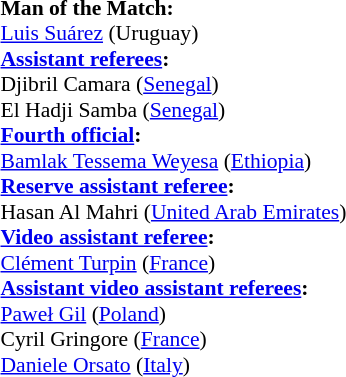<table style="width:100%; font-size:90%;">
<tr>
<td><br><strong>Man of the Match:</strong>
<br><a href='#'>Luis Suárez</a> (Uruguay)<br><strong><a href='#'>Assistant referees</a>:</strong>
<br>Djibril Camara (<a href='#'>Senegal</a>)
<br>El Hadji Samba (<a href='#'>Senegal</a>)
<br><strong><a href='#'>Fourth official</a>:</strong>
<br><a href='#'>Bamlak Tessema Weyesa</a> (<a href='#'>Ethiopia</a>)
<br><strong><a href='#'>Reserve assistant referee</a>:</strong>
<br>Hasan Al Mahri (<a href='#'>United Arab Emirates</a>)
<br><strong><a href='#'>Video assistant referee</a>:</strong>
<br><a href='#'>Clément Turpin</a> (<a href='#'>France</a>)
<br><strong><a href='#'>Assistant video assistant referees</a>:</strong>
<br><a href='#'>Paweł Gil</a> (<a href='#'>Poland</a>)
<br>Cyril Gringore (<a href='#'>France</a>)
<br><a href='#'>Daniele Orsato</a> (<a href='#'>Italy</a>)</td>
</tr>
</table>
